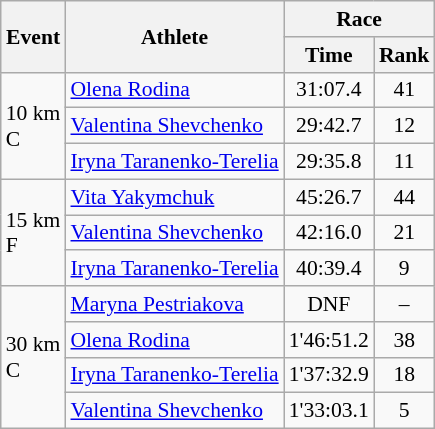<table class="wikitable" border="1" style="font-size:90%">
<tr>
<th rowspan=2>Event</th>
<th rowspan=2>Athlete</th>
<th colspan=2>Race</th>
</tr>
<tr>
<th>Time</th>
<th>Rank</th>
</tr>
<tr>
<td rowspan=3>10 km <br> C</td>
<td><a href='#'>Olena Rodina</a></td>
<td align=center>31:07.4</td>
<td align=center>41</td>
</tr>
<tr>
<td><a href='#'>Valentina Shevchenko</a></td>
<td align=center>29:42.7</td>
<td align=center>12</td>
</tr>
<tr>
<td><a href='#'>Iryna Taranenko-Terelia</a></td>
<td align=center>29:35.8</td>
<td align=center>11</td>
</tr>
<tr>
<td rowspan=3>15 km <br> F</td>
<td><a href='#'>Vita Yakymchuk</a></td>
<td align=center>45:26.7</td>
<td align=center>44</td>
</tr>
<tr>
<td><a href='#'>Valentina Shevchenko</a></td>
<td align=center>42:16.0</td>
<td align=center>21</td>
</tr>
<tr>
<td><a href='#'>Iryna Taranenko-Terelia</a></td>
<td align=center>40:39.4</td>
<td align=center>9</td>
</tr>
<tr>
<td rowspan=4>30 km <br> C</td>
<td><a href='#'>Maryna Pestriakova</a></td>
<td align=center>DNF</td>
<td align=center>–</td>
</tr>
<tr>
<td><a href='#'>Olena Rodina</a></td>
<td align=center>1'46:51.2</td>
<td align=center>38</td>
</tr>
<tr>
<td><a href='#'>Iryna Taranenko-Terelia</a></td>
<td align=center>1'37:32.9</td>
<td align=center>18</td>
</tr>
<tr>
<td><a href='#'>Valentina Shevchenko</a></td>
<td align=center>1'33:03.1</td>
<td align=center>5</td>
</tr>
</table>
